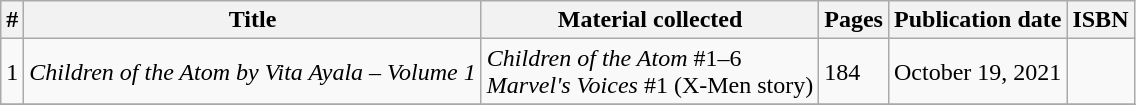<table class="wikitable">
<tr>
<th>#</th>
<th>Title</th>
<th>Material collected</th>
<th>Pages</th>
<th>Publication date</th>
<th>ISBN</th>
</tr>
<tr>
<td>1</td>
<td><em>Children of the Atom by Vita Ayala – Volume 1</em></td>
<td><em>Children of the Atom</em> #1–6<br><em>Marvel's Voices</em> #1 (X-Men story)</td>
<td>184</td>
<td>October 19, 2021</td>
<td></td>
</tr>
<tr>
</tr>
</table>
